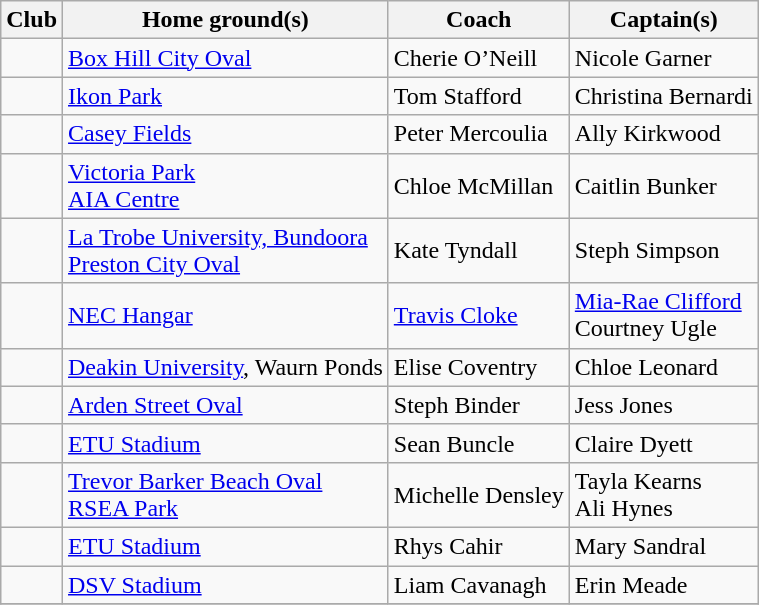<table class="wikitable">
<tr>
<th>Club</th>
<th>Home ground(s)</th>
<th>Coach</th>
<th>Captain(s)</th>
</tr>
<tr>
<td></td>
<td><a href='#'>Box Hill City Oval</a></td>
<td>Cherie O’Neill</td>
<td>Nicole Garner</td>
</tr>
<tr>
<td></td>
<td><a href='#'>Ikon Park</a></td>
<td>Tom Stafford</td>
<td>Christina Bernardi</td>
</tr>
<tr>
<td></td>
<td><a href='#'>Casey Fields</a></td>
<td>Peter Mercoulia</td>
<td>Ally Kirkwood</td>
</tr>
<tr>
<td></td>
<td><a href='#'>Victoria Park</a><br><a href='#'>AIA Centre</a></td>
<td>Chloe McMillan</td>
<td>Caitlin Bunker</td>
</tr>
<tr>
<td></td>
<td><a href='#'>La Trobe University, Bundoora</a><br><a href='#'>Preston City Oval</a></td>
<td>Kate Tyndall</td>
<td>Steph Simpson</td>
</tr>
<tr>
<td></td>
<td><a href='#'>NEC Hangar</a></td>
<td><a href='#'>Travis Cloke</a></td>
<td><a href='#'>Mia-Rae Clifford</a><br>Courtney Ugle</td>
</tr>
<tr>
<td></td>
<td><a href='#'>Deakin University</a>, Waurn Ponds</td>
<td>Elise Coventry</td>
<td>Chloe Leonard</td>
</tr>
<tr>
<td></td>
<td><a href='#'>Arden Street Oval</a></td>
<td>Steph Binder</td>
<td>Jess Jones</td>
</tr>
<tr>
<td></td>
<td><a href='#'>ETU Stadium</a></td>
<td>Sean Buncle</td>
<td>Claire Dyett</td>
</tr>
<tr>
<td></td>
<td><a href='#'>Trevor Barker Beach Oval</a><br><a href='#'>RSEA Park</a></td>
<td>Michelle Densley</td>
<td>Tayla Kearns<br>Ali Hynes</td>
</tr>
<tr>
<td></td>
<td><a href='#'>ETU Stadium</a></td>
<td>Rhys Cahir</td>
<td>Mary Sandral</td>
</tr>
<tr>
<td></td>
<td><a href='#'>DSV Stadium</a></td>
<td>Liam Cavanagh</td>
<td>Erin Meade</td>
</tr>
<tr>
</tr>
</table>
